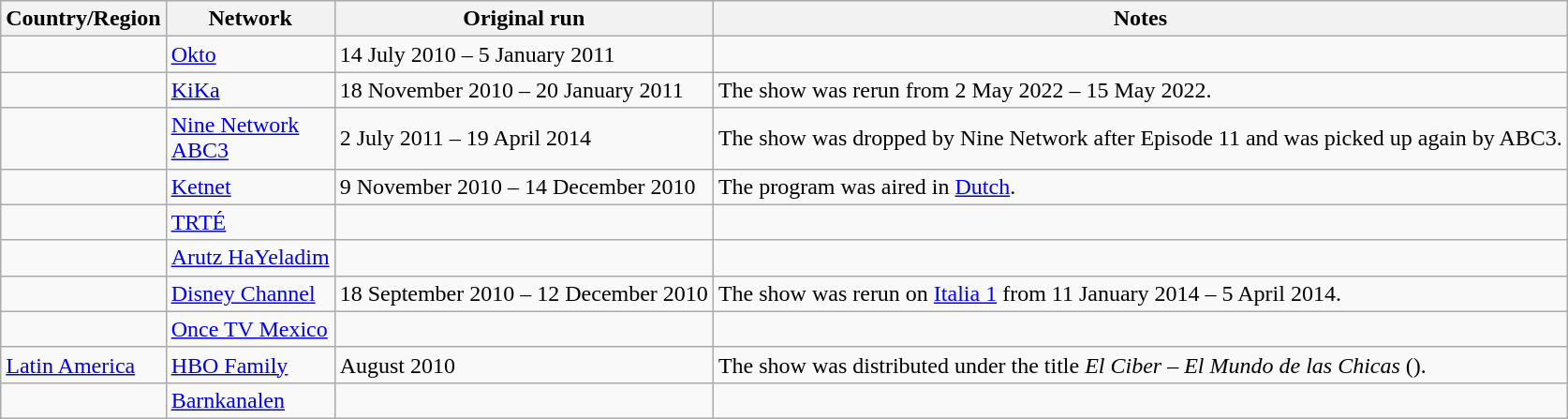<table class="wikitable sortable">
<tr>
<th>Country/Region</th>
<th>Network</th>
<th>Original run</th>
<th>Notes</th>
</tr>
<tr>
<td></td>
<td><a href='#'>Okto</a></td>
<td>14 July 2010 – 5 January 2011</td>
<td></td>
</tr>
<tr>
<td></td>
<td><a href='#'>KiKa</a></td>
<td>18 November 2010 – 20 January 2011</td>
<td>The show was rerun from 2 May 2022 – 15 May 2022.</td>
</tr>
<tr>
<td></td>
<td><a href='#'>Nine Network</a><br><a href='#'>ABC3</a></td>
<td>2 July 2011 – 19 April 2014</td>
<td>The show was dropped by Nine Network after Episode 11 and was picked up again by ABC3.</td>
</tr>
<tr>
<td></td>
<td><a href='#'>Ketnet</a></td>
<td>9 November 2010 – 14 December 2010</td>
<td>The program was aired in <a href='#'>Dutch</a>.</td>
</tr>
<tr>
<td></td>
<td><a href='#'>TRTÉ</a></td>
<td></td>
<td></td>
</tr>
<tr>
<td></td>
<td><a href='#'>Arutz HaYeladim</a></td>
<td></td>
<td></td>
</tr>
<tr>
<td></td>
<td><a href='#'>Disney Channel</a></td>
<td>18 September 2010 – 12 December 2010</td>
<td>The show was rerun on <a href='#'>Italia 1</a> from 11 January 2014 – 5 April 2014.</td>
</tr>
<tr>
<td></td>
<td><a href='#'>Once TV Mexico</a></td>
<td></td>
<td></td>
</tr>
<tr>
<td><a href='#'>Latin America</a></td>
<td><a href='#'>HBO Family</a></td>
<td>August 2010</td>
<td>The show was distributed under the title <em>El Ciber – El Mundo de las Chicas</em> ().</td>
</tr>
<tr>
<td></td>
<td><a href='#'>Barnkanalen</a></td>
<td></td>
<td></td>
</tr>
</table>
